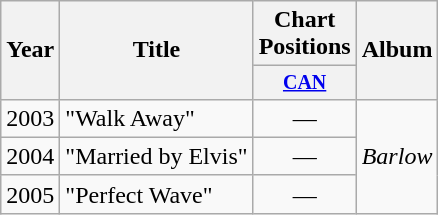<table class="wikitable">
<tr>
<th rowspan=2>Year</th>
<th rowspan=2>Title</th>
<th colspan=1>Chart Positions</th>
<th rowspan=2>Album</th>
</tr>
<tr style="font-size:smaller;">
<th width=40><a href='#'>CAN</a></th>
</tr>
<tr>
<td>2003</td>
<td>"Walk Away"</td>
<td align="center">—</td>
<td rowspan=3><em>Barlow</em></td>
</tr>
<tr>
<td>2004</td>
<td>"Married by Elvis"</td>
<td align="center">—</td>
</tr>
<tr>
<td>2005</td>
<td>"Perfect Wave"</td>
<td align="center">—</td>
</tr>
</table>
